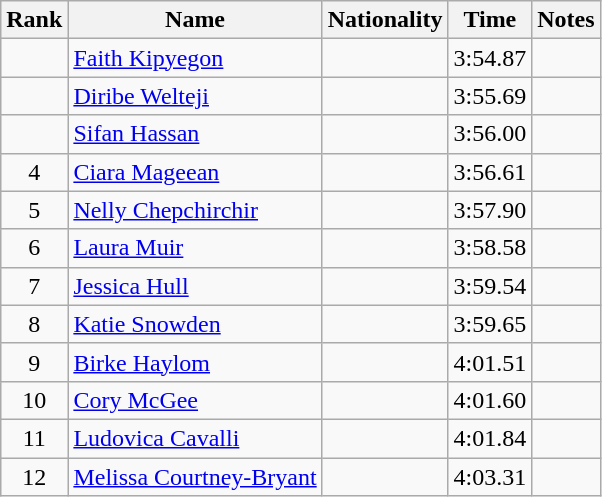<table class="wikitable sortable" style="text-align:center">
<tr>
<th>Rank</th>
<th>Name</th>
<th>Nationality</th>
<th>Time</th>
<th>Notes</th>
</tr>
<tr>
<td></td>
<td align="left"><a href='#'>Faith Kipyegon</a></td>
<td align="left"></td>
<td>3:54.87</td>
<td></td>
</tr>
<tr>
<td></td>
<td align="left"><a href='#'>Diribe Welteji</a></td>
<td align="left"></td>
<td>3:55.69</td>
<td></td>
</tr>
<tr>
<td></td>
<td align="left"><a href='#'>Sifan Hassan</a></td>
<td align="left"></td>
<td>3:56.00</td>
<td></td>
</tr>
<tr>
<td>4</td>
<td align="left"><a href='#'>Ciara Mageean</a></td>
<td align="left"></td>
<td>3:56.61</td>
<td></td>
</tr>
<tr>
<td>5</td>
<td align="left"><a href='#'>Nelly Chepchirchir</a></td>
<td align="left"></td>
<td>3:57.90</td>
<td></td>
</tr>
<tr>
<td>6</td>
<td align="left"><a href='#'>Laura Muir</a></td>
<td align="left"></td>
<td>3:58.58</td>
<td></td>
</tr>
<tr>
<td>7</td>
<td align="left"><a href='#'>Jessica Hull</a></td>
<td align="left"></td>
<td>3:59.54</td>
<td></td>
</tr>
<tr>
<td>8</td>
<td align="left"><a href='#'>Katie Snowden</a></td>
<td align="left"></td>
<td>3:59.65</td>
<td></td>
</tr>
<tr>
<td>9</td>
<td align="left"><a href='#'>Birke Haylom</a></td>
<td align="left"></td>
<td>4:01.51</td>
<td></td>
</tr>
<tr>
<td>10</td>
<td align="left"><a href='#'>Cory McGee</a></td>
<td align="left"></td>
<td>4:01.60</td>
<td></td>
</tr>
<tr>
<td>11</td>
<td align="left"><a href='#'>Ludovica Cavalli</a></td>
<td align="left"></td>
<td>4:01.84</td>
<td></td>
</tr>
<tr>
<td>12</td>
<td align="left"><a href='#'>Melissa Courtney-Bryant</a></td>
<td align="left"></td>
<td>4:03.31</td>
<td></td>
</tr>
</table>
